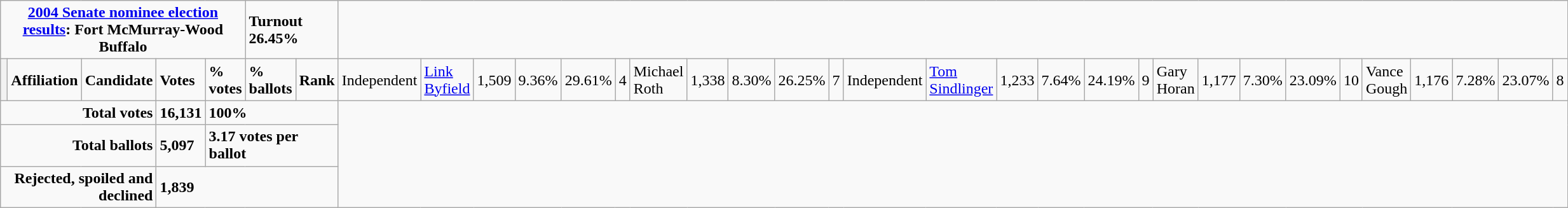<table class="wikitable">
<tr>
<td colspan="5" align=center><strong><a href='#'>2004 Senate nominee election results</a>: Fort McMurray-Wood Buffalo</strong></td>
<td colspan="2"><strong>Turnout 26.45%</strong></td>
</tr>
<tr>
<th style="width: 10px;"></th>
<td><strong>Affiliation</strong></td>
<td><strong>Candidate</strong></td>
<td><strong>Votes</strong></td>
<td><strong>% votes</strong></td>
<td><strong>% ballots</strong></td>
<td><strong>Rank</strong><br>



</td>
<td>Independent</td>
<td><a href='#'>Link Byfield</a></td>
<td>1,509</td>
<td>9.36%</td>
<td>29.61%</td>
<td>4<br>
</td>
<td>Michael Roth</td>
<td>1,338</td>
<td>8.30%</td>
<td>26.25%</td>
<td>7<br></td>
<td>Independent</td>
<td><a href='#'>Tom Sindlinger</a></td>
<td>1,233</td>
<td>7.64%</td>
<td>24.19%</td>
<td>9<br></td>
<td>Gary Horan</td>
<td>1,177</td>
<td>7.30%</td>
<td>23.09%</td>
<td>10<br></td>
<td>Vance Gough</td>
<td>1,176</td>
<td>7.28%</td>
<td>23.07%</td>
<td>8</td>
</tr>
<tr>
<td colspan="3" align="right"><strong>Total votes</strong></td>
<td><strong>16,131</strong></td>
<td colspan="3"><strong>100%</strong></td>
</tr>
<tr>
<td colspan="3" align="right"><strong>Total ballots</strong></td>
<td><strong>5,097</strong></td>
<td colspan="3"><strong>3.17 votes per ballot</strong></td>
</tr>
<tr>
<td colspan="3" align="right"><strong>Rejected, spoiled and declined</strong></td>
<td colspan="4"><strong>1,839</strong></td>
</tr>
</table>
